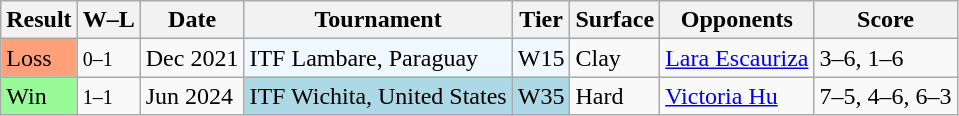<table class="sortable wikitable">
<tr>
<th>Result</th>
<th class="unsortable">W–L</th>
<th>Date</th>
<th>Tournament</th>
<th>Tier</th>
<th>Surface</th>
<th>Opponents</th>
<th class="unsortable">Score</th>
</tr>
<tr>
<td style="background:#ffa07a;">Loss</td>
<td><small>0–1</small></td>
<td>Dec 2021</td>
<td style="background:#f0f8ff;">ITF Lambare, Paraguay</td>
<td style="background:#f0f8ff;">W15</td>
<td>Clay</td>
<td> <a href='#'>Lara Escauriza</a></td>
<td>3–6, 1–6</td>
</tr>
<tr>
<td style="background:#98fb98;">Win</td>
<td><small>1–1</small></td>
<td>Jun 2024</td>
<td style="background:lightblue;">ITF Wichita, United States</td>
<td style="background:lightblue;">W35</td>
<td>Hard</td>
<td> <a href='#'>Victoria Hu</a></td>
<td>7–5, 4–6, 6–3</td>
</tr>
</table>
